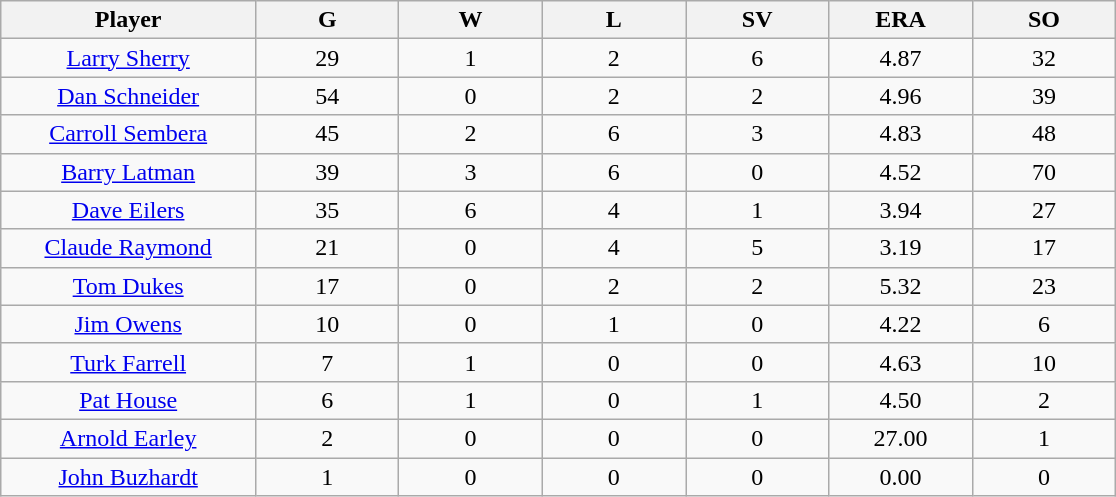<table class="wikitable sortable">
<tr>
<th bgcolor="#DDDDFF" width="16%">Player</th>
<th bgcolor="#DDDDFF" width="9%">G</th>
<th bgcolor="#DDDDFF" width="9%">W</th>
<th bgcolor="#DDDDFF" width="9%">L</th>
<th bgcolor="#DDDDFF" width="9%">SV</th>
<th bgcolor="#DDDDFF" width="9%">ERA</th>
<th bgcolor="#DDDDFF" width="9%">SO</th>
</tr>
<tr align="center">
<td><a href='#'>Larry Sherry</a></td>
<td>29</td>
<td>1</td>
<td>2</td>
<td>6</td>
<td>4.87</td>
<td>32</td>
</tr>
<tr align=center>
<td><a href='#'>Dan Schneider</a></td>
<td>54</td>
<td>0</td>
<td>2</td>
<td>2</td>
<td>4.96</td>
<td>39</td>
</tr>
<tr align=center>
<td><a href='#'>Carroll Sembera</a></td>
<td>45</td>
<td>2</td>
<td>6</td>
<td>3</td>
<td>4.83</td>
<td>48</td>
</tr>
<tr align=center>
<td><a href='#'>Barry Latman</a></td>
<td>39</td>
<td>3</td>
<td>6</td>
<td>0</td>
<td>4.52</td>
<td>70</td>
</tr>
<tr align=center>
<td><a href='#'>Dave Eilers</a></td>
<td>35</td>
<td>6</td>
<td>4</td>
<td>1</td>
<td>3.94</td>
<td>27</td>
</tr>
<tr align=center>
<td><a href='#'>Claude Raymond</a></td>
<td>21</td>
<td>0</td>
<td>4</td>
<td>5</td>
<td>3.19</td>
<td>17</td>
</tr>
<tr align=center>
<td><a href='#'>Tom Dukes</a></td>
<td>17</td>
<td>0</td>
<td>2</td>
<td>2</td>
<td>5.32</td>
<td>23</td>
</tr>
<tr align=center>
<td><a href='#'>Jim Owens</a></td>
<td>10</td>
<td>0</td>
<td>1</td>
<td>0</td>
<td>4.22</td>
<td>6</td>
</tr>
<tr align=center>
<td><a href='#'>Turk Farrell</a></td>
<td>7</td>
<td>1</td>
<td>0</td>
<td>0</td>
<td>4.63</td>
<td>10</td>
</tr>
<tr align=center>
<td><a href='#'>Pat House</a></td>
<td>6</td>
<td>1</td>
<td>0</td>
<td>1</td>
<td>4.50</td>
<td>2</td>
</tr>
<tr align=center>
<td><a href='#'>Arnold Earley</a></td>
<td>2</td>
<td>0</td>
<td>0</td>
<td>0</td>
<td>27.00</td>
<td>1</td>
</tr>
<tr align=center>
<td><a href='#'>John Buzhardt</a></td>
<td>1</td>
<td>0</td>
<td>0</td>
<td>0</td>
<td>0.00</td>
<td>0</td>
</tr>
</table>
